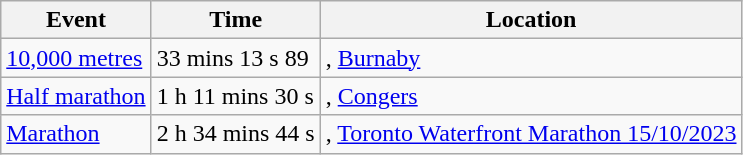<table class="wikitable">
<tr>
<th>Event</th>
<th>Time</th>
<th>Location</th>
</tr>
<tr>
<td><a href='#'>10,000 metres</a></td>
<td>33 mins 13 s 89</td>
<td>, <a href='#'>Burnaby</a></td>
</tr>
<tr>
<td><a href='#'>Half marathon</a></td>
<td>1 h 11 mins 30 s</td>
<td>, <a href='#'>Congers</a></td>
</tr>
<tr>
<td><a href='#'>Marathon</a></td>
<td>2 h 34 mins 44 s</td>
<td>, <a href='#'>Toronto Waterfront Marathon 15/10/2023</a></td>
</tr>
</table>
